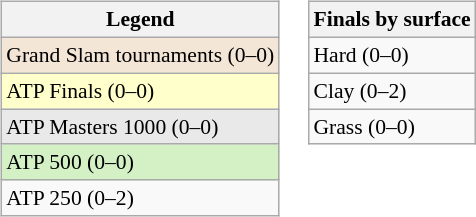<table>
<tr valign=top>
<td><br><table class=wikitable style=font-size:90%>
<tr>
<th>Legend</th>
</tr>
<tr style="background:#f3e6d7;">
<td>Grand Slam tournaments (0–0)</td>
</tr>
<tr style="background:#ffc;">
<td>ATP Finals (0–0)</td>
</tr>
<tr style="background:#e9e9e9;">
<td>ATP Masters 1000 (0–0)</td>
</tr>
<tr style="background:#d4f1c5;">
<td>ATP 500 (0–0)</td>
</tr>
<tr>
<td>ATP 250 (0–2)</td>
</tr>
</table>
</td>
<td><br><table class=wikitable style=font-size:90%>
<tr>
<th>Finals by surface</th>
</tr>
<tr>
<td>Hard (0–0)</td>
</tr>
<tr>
<td>Clay (0–2)</td>
</tr>
<tr>
<td>Grass (0–0)</td>
</tr>
</table>
</td>
</tr>
</table>
